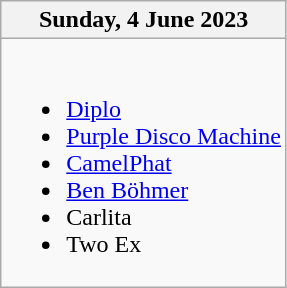<table class="wikitable">
<tr>
<th>Sunday, 4 June 2023</th>
</tr>
<tr valign="top">
<td><br><ul><li><a href='#'>Diplo</a></li><li><a href='#'>Purple Disco Machine</a></li><li><a href='#'>CamelPhat</a></li><li><a href='#'>Ben Böhmer</a></li><li>Carlita</li><li>Two Ex</li></ul></td>
</tr>
</table>
